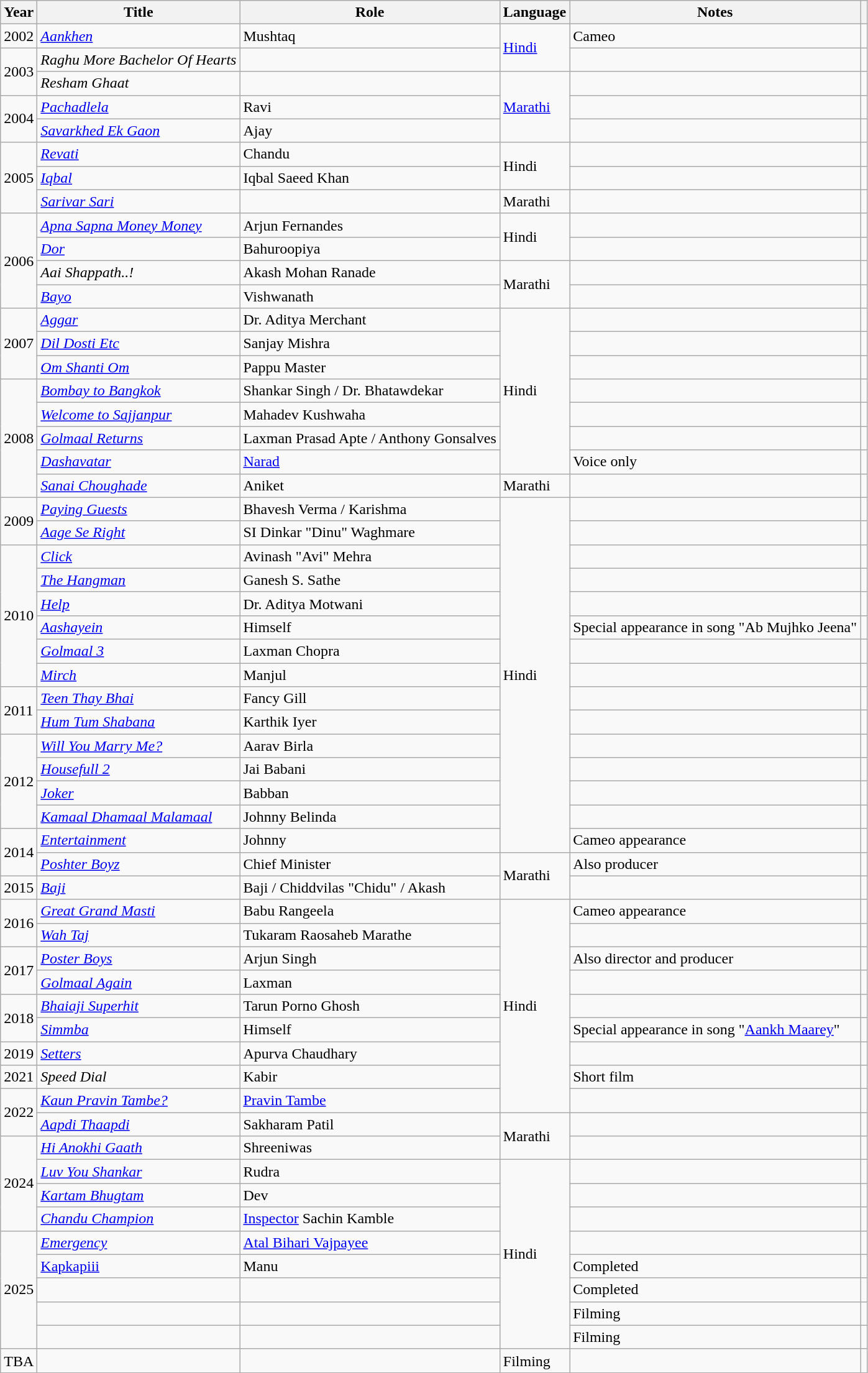<table class="wikitable sortable">
<tr>
<th>Year</th>
<th>Title</th>
<th>Role</th>
<th>Language</th>
<th class="unsortable">Notes</th>
<th class="unsortable"></th>
</tr>
<tr>
<td>2002</td>
<td><em><a href='#'>Aankhen</a></em></td>
<td>Mushtaq</td>
<td rowspan="2"><a href='#'>Hindi</a></td>
<td>Cameo</td>
<td></td>
</tr>
<tr>
<td rowspan="2">2003</td>
<td><em>Raghu More Bachelor Of Hearts</em></td>
<td></td>
<td></td>
<td></td>
</tr>
<tr>
<td><em>Resham Ghaat</em></td>
<td></td>
<td rowspan="3"><a href='#'>Marathi</a></td>
<td></td>
<td></td>
</tr>
<tr>
<td rowspan="2">2004</td>
<td><em><a href='#'>Pachadlela</a></em></td>
<td>Ravi</td>
<td></td>
<td></td>
</tr>
<tr>
<td><em><a href='#'>Savarkhed Ek Gaon</a></em></td>
<td>Ajay</td>
<td></td>
<td></td>
</tr>
<tr>
<td rowspan="3">2005</td>
<td><em><a href='#'>Revati</a></em></td>
<td>Chandu</td>
<td rowspan="2">Hindi</td>
<td></td>
<td></td>
</tr>
<tr>
<td><em><a href='#'>Iqbal</a></em></td>
<td>Iqbal Saeed Khan</td>
<td></td>
<td></td>
</tr>
<tr>
<td><em><a href='#'>Sarivar Sari</a></em></td>
<td></td>
<td>Marathi</td>
<td></td>
<td></td>
</tr>
<tr>
<td rowspan="4">2006</td>
<td><em><a href='#'>Apna Sapna Money Money</a></em></td>
<td>Arjun Fernandes</td>
<td rowspan="2">Hindi</td>
<td></td>
<td></td>
</tr>
<tr>
<td><em><a href='#'>Dor</a></em></td>
<td>Bahuroopiya</td>
<td></td>
<td></td>
</tr>
<tr>
<td><em>Aai Shappath..!</em></td>
<td>Akash Mohan Ranade</td>
<td rowspan="2">Marathi</td>
<td></td>
<td></td>
</tr>
<tr>
<td><em><a href='#'>Bayo</a></em></td>
<td>Vishwanath</td>
<td></td>
<td></td>
</tr>
<tr>
<td rowspan="3">2007</td>
<td><em><a href='#'>Aggar</a></em></td>
<td>Dr. Aditya Merchant</td>
<td rowspan="7">Hindi</td>
<td></td>
<td></td>
</tr>
<tr>
<td><em><a href='#'>Dil Dosti Etc</a></em></td>
<td>Sanjay Mishra</td>
<td></td>
<td></td>
</tr>
<tr>
<td><em><a href='#'>Om Shanti Om</a></em></td>
<td>Pappu Master</td>
<td></td>
<td></td>
</tr>
<tr>
<td rowspan="5">2008</td>
<td><em><a href='#'>Bombay to Bangkok</a></em></td>
<td>Shankar Singh / Dr. Bhatawdekar</td>
<td></td>
<td></td>
</tr>
<tr>
<td><em><a href='#'>Welcome to Sajjanpur</a></em></td>
<td>Mahadev Kushwaha</td>
<td></td>
<td></td>
</tr>
<tr>
<td><em><a href='#'>Golmaal Returns</a></em></td>
<td>Laxman Prasad Apte / Anthony Gonsalves</td>
<td></td>
<td></td>
</tr>
<tr>
<td><em><a href='#'>Dashavatar</a></em></td>
<td><a href='#'>Narad</a></td>
<td>Voice only</td>
<td></td>
</tr>
<tr>
<td><em><a href='#'>Sanai Choughade</a></em></td>
<td>Aniket</td>
<td>Marathi</td>
<td></td>
<td></td>
</tr>
<tr>
<td rowspan="2">2009</td>
<td><em><a href='#'>Paying Guests</a></em></td>
<td>Bhavesh Verma / Karishma</td>
<td rowspan="15">Hindi</td>
<td></td>
<td></td>
</tr>
<tr>
<td><em><a href='#'>Aage Se Right</a></em></td>
<td>SI Dinkar "Dinu" Waghmare</td>
<td></td>
<td></td>
</tr>
<tr>
<td rowspan="6">2010</td>
<td><em><a href='#'>Click</a></em></td>
<td>Avinash "Avi" Mehra</td>
<td></td>
<td></td>
</tr>
<tr>
<td><em><a href='#'>The Hangman</a></em></td>
<td>Ganesh S. Sathe</td>
<td></td>
<td></td>
</tr>
<tr>
<td><em><a href='#'>Help</a></em></td>
<td>Dr. Aditya Motwani</td>
<td></td>
<td></td>
</tr>
<tr>
<td><em><a href='#'>Aashayein</a></em></td>
<td>Himself</td>
<td>Special appearance in song "Ab Mujhko Jeena"</td>
<td></td>
</tr>
<tr>
<td><em><a href='#'>Golmaal 3</a></em></td>
<td>Laxman Chopra</td>
<td></td>
<td></td>
</tr>
<tr>
<td><em><a href='#'>Mirch</a></em></td>
<td>Manjul</td>
<td></td>
<td></td>
</tr>
<tr>
<td rowspan="2">2011</td>
<td><em><a href='#'>Teen Thay Bhai</a></em></td>
<td>Fancy Gill</td>
<td></td>
<td></td>
</tr>
<tr>
<td><em><a href='#'>Hum Tum Shabana</a></em></td>
<td>Karthik Iyer</td>
<td></td>
<td></td>
</tr>
<tr>
<td rowspan="4">2012</td>
<td><em><a href='#'>Will You Marry Me?</a></em></td>
<td>Aarav Birla</td>
<td></td>
<td></td>
</tr>
<tr>
<td><em><a href='#'>Housefull 2</a></em></td>
<td>Jai Babani</td>
<td></td>
<td></td>
</tr>
<tr>
<td><em><a href='#'>Joker</a></em></td>
<td>Babban</td>
<td></td>
<td></td>
</tr>
<tr>
<td><em><a href='#'>Kamaal Dhamaal Malamaal</a></em></td>
<td>Johnny Belinda</td>
<td></td>
<td></td>
</tr>
<tr>
<td rowspan="2">2014</td>
<td><em><a href='#'>Entertainment</a></em></td>
<td>Johnny</td>
<td>Cameo appearance</td>
<td></td>
</tr>
<tr>
<td><em><a href='#'>Poshter Boyz</a></em></td>
<td>Chief Minister</td>
<td rowspan="2">Marathi</td>
<td>Also producer</td>
<td></td>
</tr>
<tr>
<td>2015</td>
<td><em><a href='#'>Baji</a></em></td>
<td>Baji / Chiddvilas "Chidu" / Akash</td>
<td></td>
<td></td>
</tr>
<tr>
<td rowspan="2">2016</td>
<td><em><a href='#'>Great Grand Masti</a></em></td>
<td>Babu Rangeela</td>
<td rowspan="9">Hindi</td>
<td>Cameo appearance</td>
<td></td>
</tr>
<tr>
<td><em><a href='#'>Wah Taj</a></em></td>
<td>Tukaram Raosaheb Marathe</td>
<td></td>
<td></td>
</tr>
<tr>
<td rowspan="2">2017</td>
<td><em><a href='#'>Poster Boys</a></em></td>
<td>Arjun Singh</td>
<td>Also director and producer</td>
<td></td>
</tr>
<tr>
<td><em><a href='#'>Golmaal Again</a></em></td>
<td>Laxman</td>
<td></td>
<td></td>
</tr>
<tr>
<td rowspan="2">2018</td>
<td><em><a href='#'>Bhaiaji Superhit</a></em></td>
<td>Tarun Porno Ghosh</td>
<td></td>
<td></td>
</tr>
<tr>
<td><em><a href='#'>Simmba</a></em></td>
<td>Himself</td>
<td>Special appearance in song "<a href='#'>Aankh Maarey</a>"</td>
<td></td>
</tr>
<tr>
<td>2019</td>
<td><em><a href='#'>Setters</a></em></td>
<td>Apurva Chaudhary</td>
<td></td>
<td></td>
</tr>
<tr>
<td>2021</td>
<td><em>Speed Dial</em></td>
<td>Kabir</td>
<td>Short film</td>
<td></td>
</tr>
<tr>
<td rowspan="2">2022</td>
<td><em><a href='#'>Kaun Pravin Tambe?</a></em></td>
<td><a href='#'>Pravin Tambe</a></td>
<td></td>
<td></td>
</tr>
<tr>
<td><em><a href='#'>Aapdi Thaapdi</a></em></td>
<td>Sakharam Patil</td>
<td rowspan="2">Marathi</td>
<td></td>
<td></td>
</tr>
<tr>
<td rowspan="4">2024</td>
<td><em><a href='#'>Hi Anokhi Gaath</a></em></td>
<td>Shreeniwas</td>
<td></td>
<td></td>
</tr>
<tr>
<td><em><a href='#'>Luv You Shankar</a></em></td>
<td>Rudra</td>
<td rowspan="8">Hindi</td>
<td></td>
<td></td>
</tr>
<tr>
<td><em><a href='#'>Kartam Bhugtam</a></em></td>
<td>Dev</td>
<td></td>
<td></td>
</tr>
<tr>
<td><em><a href='#'>Chandu Champion</a></em></td>
<td><a href='#'>Inspector</a> Sachin Kamble</td>
<td></td>
<td></td>
</tr>
<tr>
<td rowspan="5">2025</td>
<td><em><a href='#'>Emergency</a></em></td>
<td><a href='#'>Atal Bihari Vajpayee</a></td>
<td></td>
<td></td>
</tr>
<tr>
<td><a href='#'>Kapkapiii</a></td>
<td>Manu</td>
<td>Completed</td>
<td></td>
</tr>
<tr>
<td></td>
<td></td>
<td>Completed</td>
<td></td>
</tr>
<tr>
<td></td>
<td></td>
<td>Filming</td>
<td></td>
</tr>
<tr>
<td></td>
<td></td>
<td>Filming</td>
<td></td>
</tr>
<tr>
<td>TBA</td>
<td></td>
<td></td>
<td>Filming</td>
<td></td>
</tr>
</table>
